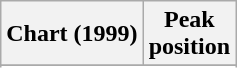<table class="wikitable sortable plainrowheaders">
<tr>
<th>Chart (1999)</th>
<th>Peak<br>position</th>
</tr>
<tr>
</tr>
<tr>
</tr>
<tr>
</tr>
<tr>
</tr>
<tr>
</tr>
<tr>
</tr>
</table>
